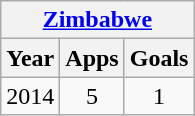<table class="wikitable" style="text-align:center">
<tr>
<th colspan=4><a href='#'>Zimbabwe</a></th>
</tr>
<tr>
<th>Year</th>
<th>Apps</th>
<th>Goals</th>
</tr>
<tr>
<td>2014</td>
<td>5</td>
<td>1</td>
</tr>
</table>
